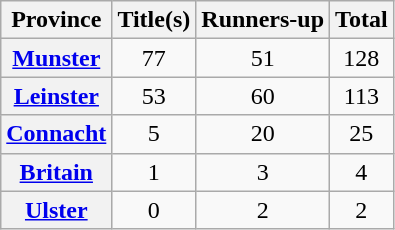<table class="wikitable plainrowheaders sortable" style="text-align:center">
<tr>
<th scope="col">Province</th>
<th>Title(s)</th>
<th scope="col">Runners-up</th>
<th class="unsortable" scope="col">Total</th>
</tr>
<tr>
<th scope="row"> <a href='#'>Munster</a></th>
<td>77</td>
<td>51</td>
<td>128</td>
</tr>
<tr>
<th scope="row"> <a href='#'>Leinster</a></th>
<td>53</td>
<td>60</td>
<td>113</td>
</tr>
<tr>
<th scope="row"> <a href='#'>Connacht</a></th>
<td>5</td>
<td>20</td>
<td>25</td>
</tr>
<tr>
<th scope="row"> <a href='#'>Britain</a></th>
<td>1</td>
<td>3</td>
<td>4</td>
</tr>
<tr>
<th scope="row"> <a href='#'>Ulster</a></th>
<td>0</td>
<td>2</td>
<td>2</td>
</tr>
</table>
